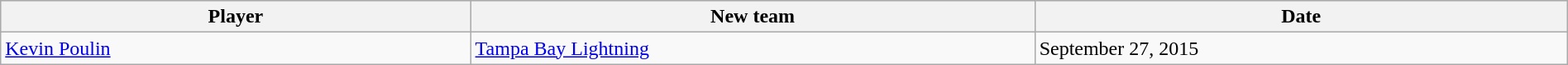<table class="wikitable" style="width:100%;">
<tr style="text-align:center; background:#ddd;">
<th style="width:30%;">Player</th>
<th style="width:36%;">New team</th>
<th style="width:34%;">Date</th>
</tr>
<tr>
<td><a href='#'>Kevin Poulin</a></td>
<td><a href='#'>Tampa Bay Lightning</a></td>
<td>September 27, 2015</td>
</tr>
</table>
